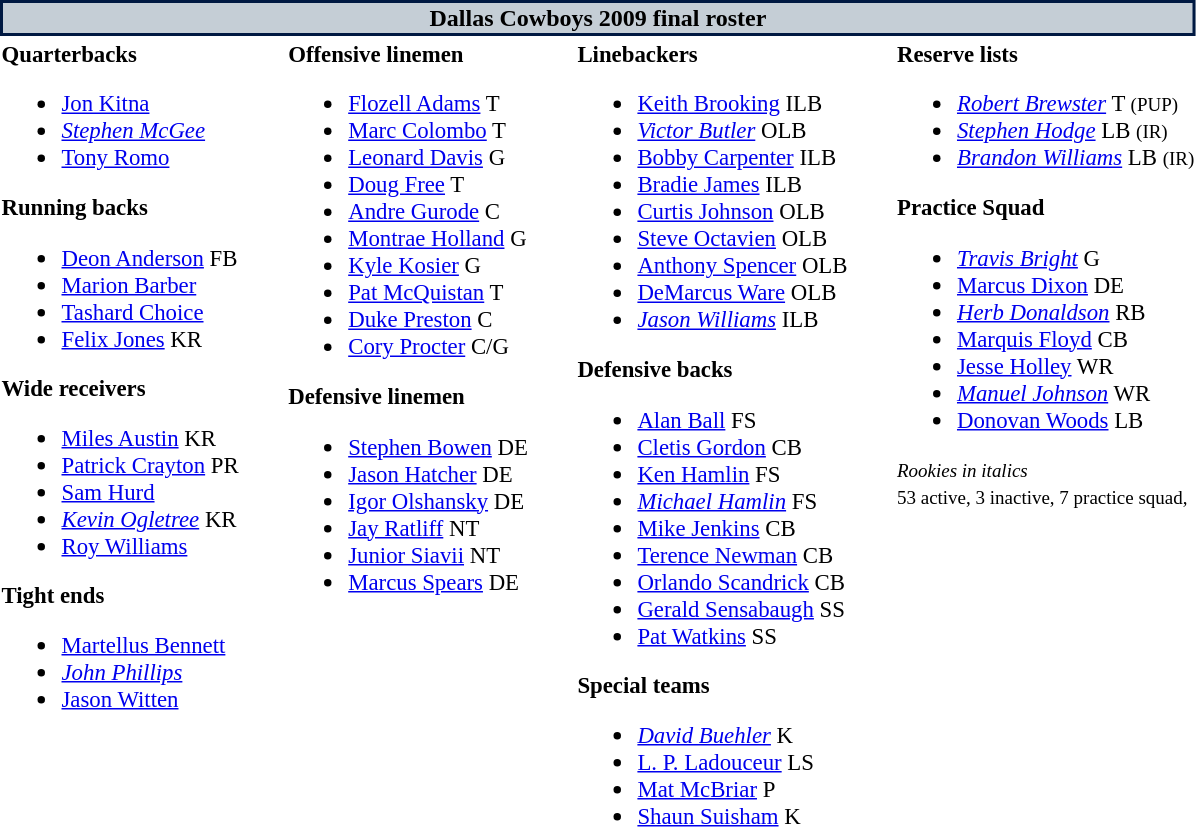<table class="toccolours" style="text-align: left;">
<tr>
<th colspan="7" style="background:#c5ced6; color:black; border: 2px solid #001942; text-align: center;">Dallas Cowboys 2009 final roster</th>
</tr>
<tr>
<td style="font-size: 95%;" valign="top"><strong>Quarterbacks</strong><br><ul><li> <a href='#'>Jon Kitna</a></li><li> <em><a href='#'>Stephen McGee</a></em></li><li> <a href='#'>Tony Romo</a></li></ul><strong>Running backs</strong><ul><li> <a href='#'>Deon Anderson</a> FB</li><li> <a href='#'>Marion Barber</a></li><li> <a href='#'>Tashard Choice</a></li><li> <a href='#'>Felix Jones</a> KR</li></ul><strong>Wide receivers</strong><ul><li> <a href='#'>Miles Austin</a> KR</li><li> <a href='#'>Patrick Crayton</a> PR</li><li> <a href='#'>Sam Hurd</a></li><li> <em><a href='#'>Kevin Ogletree</a></em> KR</li><li> <a href='#'>Roy Williams</a></li></ul><strong>Tight ends</strong><ul><li> <a href='#'>Martellus Bennett</a></li><li> <em><a href='#'>John Phillips</a></em></li><li> <a href='#'>Jason Witten</a></li></ul></td>
<td style="width: 25px;"></td>
<td style="font-size: 95%;" valign="top"><strong>Offensive linemen</strong><br><ul><li> <a href='#'>Flozell Adams</a> T</li><li> <a href='#'>Marc Colombo</a> T</li><li> <a href='#'>Leonard Davis</a> G</li><li> <a href='#'>Doug Free</a> T</li><li> <a href='#'>Andre Gurode</a> C</li><li> <a href='#'>Montrae Holland</a> G</li><li> <a href='#'>Kyle Kosier</a> G</li><li> <a href='#'>Pat McQuistan</a> T</li><li> <a href='#'>Duke Preston</a> C</li><li> <a href='#'>Cory Procter</a> C/G</li></ul><strong>Defensive linemen</strong><ul><li> <a href='#'>Stephen Bowen</a> DE</li><li> <a href='#'>Jason Hatcher</a> DE</li><li> <a href='#'>Igor Olshansky</a> DE</li><li> <a href='#'>Jay Ratliff</a> NT</li><li> <a href='#'>Junior Siavii</a> NT</li><li> <a href='#'>Marcus Spears</a> DE</li></ul></td>
<td style="width: 25px;"></td>
<td style="font-size: 95%;" valign="top"><strong>Linebackers</strong><br><ul><li> <a href='#'>Keith Brooking</a> ILB</li><li> <em><a href='#'>Victor Butler</a></em> OLB</li><li> <a href='#'>Bobby Carpenter</a> ILB</li><li> <a href='#'>Bradie James</a> ILB</li><li> <a href='#'>Curtis Johnson</a> OLB</li><li> <a href='#'>Steve Octavien</a> OLB</li><li> <a href='#'>Anthony Spencer</a> OLB</li><li> <a href='#'>DeMarcus Ware</a> OLB</li><li> <em><a href='#'>Jason Williams</a></em> ILB</li></ul><strong>Defensive backs</strong><ul><li> <a href='#'>Alan Ball</a> FS</li><li> <a href='#'>Cletis Gordon</a> CB</li><li> <a href='#'>Ken Hamlin</a> FS</li><li> <em><a href='#'>Michael Hamlin</a></em> FS</li><li> <a href='#'>Mike Jenkins</a> CB</li><li> <a href='#'>Terence Newman</a> CB</li><li> <a href='#'>Orlando Scandrick</a> CB</li><li> <a href='#'>Gerald Sensabaugh</a> SS</li><li> <a href='#'>Pat Watkins</a> SS</li></ul><strong>Special teams</strong><ul><li> <em><a href='#'>David Buehler</a></em> K</li><li> <a href='#'>L. P. Ladouceur</a> LS</li><li> <a href='#'>Mat McBriar</a> P</li><li> <a href='#'>Shaun Suisham</a> K</li></ul></td>
<td style="width: 25px;"></td>
<td style="font-size: 95%;" valign="top"><strong>Reserve lists</strong><br><ul><li> <em><a href='#'>Robert Brewster</a></em> T <small>(PUP)</small> </li><li> <em><a href='#'>Stephen Hodge</a></em> LB <small>(IR)</small> </li><li> <em><a href='#'>Brandon Williams</a></em> LB <small>(IR)</small> </li></ul><strong>Practice Squad</strong><ul><li> <em><a href='#'>Travis Bright</a></em> G</li><li> <a href='#'>Marcus Dixon</a> DE</li><li> <em><a href='#'>Herb Donaldson</a></em> RB</li><li> <a href='#'>Marquis Floyd</a> CB</li><li> <a href='#'>Jesse Holley</a> WR</li><li> <em><a href='#'>Manuel Johnson</a></em> WR</li><li> <a href='#'>Donovan Woods</a> LB</li></ul><small><em>Rookies in italics</em><br></small>
<small>53 active, 3 inactive, 7  practice squad,</small></td>
</tr>
<tr>
</tr>
</table>
